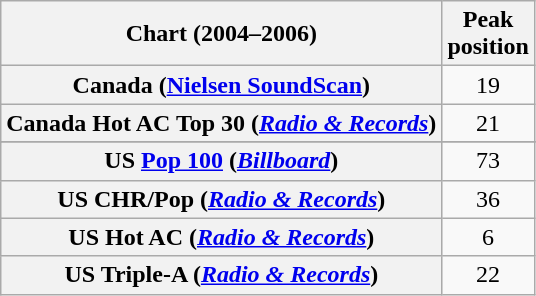<table class="wikitable sortable plainrowheaders" style="text-align:center">
<tr>
<th scope="col">Chart (2004–2006)</th>
<th scope="col">Peak<br>position</th>
</tr>
<tr>
<th scope="row">Canada (<a href='#'>Nielsen SoundScan</a>)</th>
<td>19</td>
</tr>
<tr>
<th scope="row">Canada Hot AC Top 30 (<em><a href='#'>Radio & Records</a></em>)</th>
<td>21</td>
</tr>
<tr>
</tr>
<tr>
</tr>
<tr>
</tr>
<tr>
</tr>
<tr>
<th scope="row">US <a href='#'>Pop 100</a> (<a href='#'><em>Billboard</em></a>)</th>
<td>73</td>
</tr>
<tr>
<th scope="row">US CHR/Pop (<em><a href='#'>Radio & Records</a></em>)</th>
<td>36</td>
</tr>
<tr>
<th scope="row">US Hot AC (<em><a href='#'>Radio & Records</a></em>)</th>
<td>6</td>
</tr>
<tr>
<th scope="row">US Triple-A (<em><a href='#'>Radio & Records</a></em>)</th>
<td>22</td>
</tr>
</table>
